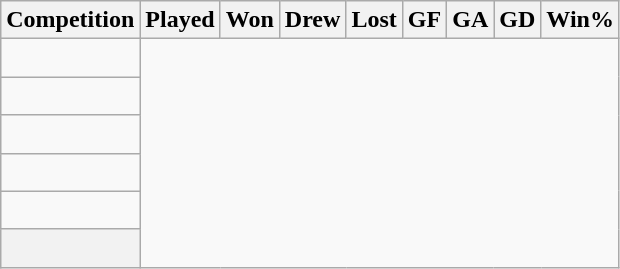<table class="wikitable sortable" style="text-align: center;">
<tr>
<th>Competition</th>
<th>Played</th>
<th>Won</th>
<th>Drew</th>
<th>Lost</th>
<th>GF</th>
<th>GA</th>
<th>GD</th>
<th>Win%</th>
</tr>
<tr>
<td align=left><br></td>
</tr>
<tr>
<td align=left><br></td>
</tr>
<tr>
<td align=left><br></td>
</tr>
<tr>
<td align=left><br></td>
</tr>
<tr>
<td align=left><br></td>
</tr>
<tr class="sortbottom">
<th><br></th>
</tr>
</table>
